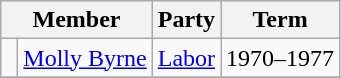<table class="wikitable">
<tr>
<th colspan="2">Member</th>
<th>Party</th>
<th>Term</th>
</tr>
<tr>
<td> </td>
<td><a href='#'>Molly Byrne</a></td>
<td><a href='#'>Labor</a></td>
<td>1970–1977</td>
</tr>
<tr>
</tr>
</table>
